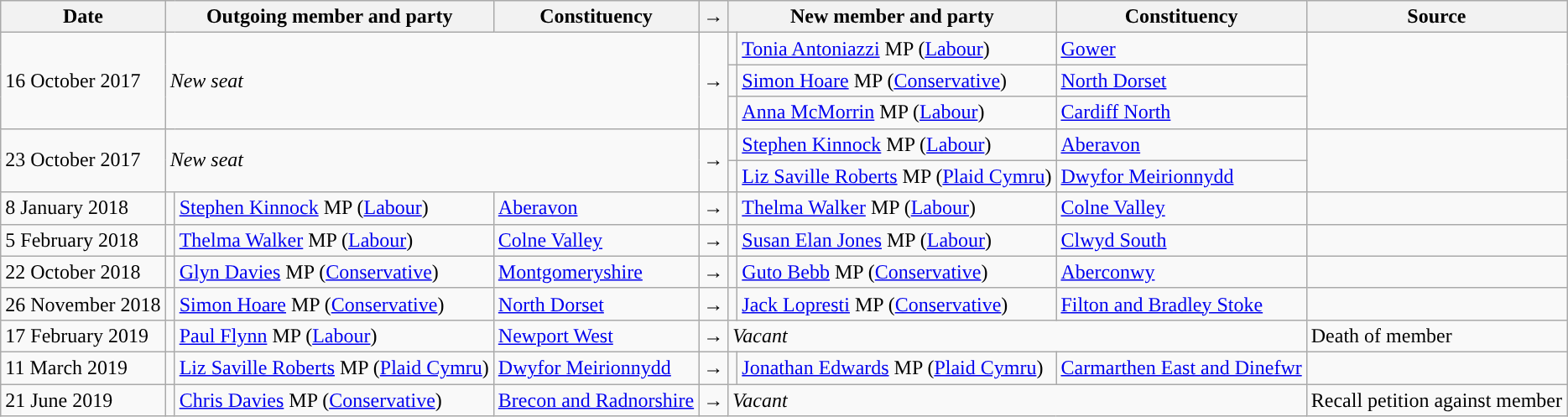<table class="wikitable">
<tr>
<th valign="top">Date</th>
<th colspan="2" valign="top">Outgoing member and party</th>
<th valign="top">Constituency</th>
<th>→</th>
<th colspan="2" valign="top">New member and party</th>
<th valign="top">Constituency</th>
<th valign="top">Source</th>
</tr>
<tr>
<td rowspan=3>16 October 2017</td>
<td rowspan=3 colspan=3><em>New seat</em></td>
<td rowspan=3>→</td>
<td style="color:inherit;background:"></td>
<td><a href='#'>Tonia Antoniazzi</a> MP (<a href='#'>Labour</a>)</td>
<td><a href='#'>Gower</a></td>
<td rowspan=3></td>
</tr>
<tr>
<td style="color:inherit;background:"></td>
<td><a href='#'>Simon Hoare</a> MP (<a href='#'>Conservative</a>)</td>
<td><a href='#'>North Dorset</a></td>
</tr>
<tr>
<td style="color:inherit;background:"></td>
<td><a href='#'>Anna McMorrin</a> MP (<a href='#'>Labour</a>)</td>
<td><a href='#'>Cardiff North</a></td>
</tr>
<tr>
<td rowspan=2>23 October 2017</td>
<td rowspan=2 colspan=3><em>New seat</em></td>
<td rowspan=2>→</td>
<td style="color:inherit;background:"></td>
<td><a href='#'>Stephen Kinnock</a> MP (<a href='#'>Labour</a>)</td>
<td><a href='#'>Aberavon</a></td>
<td rowspan=2></td>
</tr>
<tr>
<td style="color:inherit;background:"></td>
<td><a href='#'>Liz Saville Roberts</a> MP (<a href='#'>Plaid Cymru</a>)</td>
<td><a href='#'>Dwyfor Meirionnydd</a></td>
</tr>
<tr>
<td>8 January 2018</td>
<td style="color:inherit;background:"></td>
<td><a href='#'>Stephen Kinnock</a> MP (<a href='#'>Labour</a>)</td>
<td><a href='#'>Aberavon</a></td>
<td>→</td>
<td style="color:inherit;background:"></td>
<td><a href='#'>Thelma Walker</a> MP (<a href='#'>Labour</a>)</td>
<td><a href='#'>Colne Valley</a></td>
<td></td>
</tr>
<tr>
<td>5 February 2018</td>
<td style="color:inherit;background:"></td>
<td><a href='#'>Thelma Walker</a> MP (<a href='#'>Labour</a>)</td>
<td><a href='#'>Colne Valley</a></td>
<td>→</td>
<td style="color:inherit;background:"></td>
<td><a href='#'>Susan Elan Jones</a> MP (<a href='#'>Labour</a>)</td>
<td><a href='#'>Clwyd South</a></td>
<td></td>
</tr>
<tr>
<td>22 October 2018</td>
<td style="color:inherit;background:"></td>
<td><a href='#'>Glyn Davies</a> MP (<a href='#'>Conservative</a>)</td>
<td><a href='#'>Montgomeryshire</a></td>
<td>→</td>
<td style="color:inherit;background:"></td>
<td><a href='#'>Guto Bebb</a> MP (<a href='#'>Conservative</a>)</td>
<td><a href='#'>Aberconwy</a></td>
<td></td>
</tr>
<tr>
<td>26 November 2018</td>
<td style="color:inherit;background:"></td>
<td><a href='#'>Simon Hoare</a> MP (<a href='#'>Conservative</a>)</td>
<td><a href='#'>North Dorset</a></td>
<td>→</td>
<td style="color:inherit;background:"></td>
<td><a href='#'>Jack Lopresti</a> MP (<a href='#'>Conservative</a>)</td>
<td><a href='#'>Filton and Bradley Stoke</a></td>
<td></td>
</tr>
<tr>
<td>17 February 2019</td>
<td style="color:inherit;background:"></td>
<td><a href='#'>Paul Flynn</a> MP (<a href='#'>Labour</a>)</td>
<td><a href='#'>Newport West</a></td>
<td>→</td>
<td colspan=3><em>Vacant</em></td>
<td>Death of member</td>
</tr>
<tr>
<td>11 March 2019</td>
<td style="color:inherit;background:"></td>
<td><a href='#'>Liz Saville Roberts</a> MP (<a href='#'>Plaid Cymru</a>)</td>
<td><a href='#'>Dwyfor Meirionnydd</a></td>
<td>→</td>
<td style="color:inherit;background:"></td>
<td><a href='#'>Jonathan Edwards</a> MP (<a href='#'>Plaid Cymru</a>)</td>
<td><a href='#'>Carmarthen East and Dinefwr</a></td>
<td></td>
</tr>
<tr>
<td>21 June 2019</td>
<td style="color:inherit;background:"></td>
<td><a href='#'>Chris Davies</a> MP (<a href='#'>Conservative</a>)</td>
<td><a href='#'>Brecon and Radnorshire</a></td>
<td>→</td>
<td colspan=3><em>Vacant</em></td>
<td>Recall petition against member</td>
</tr>
</table>
